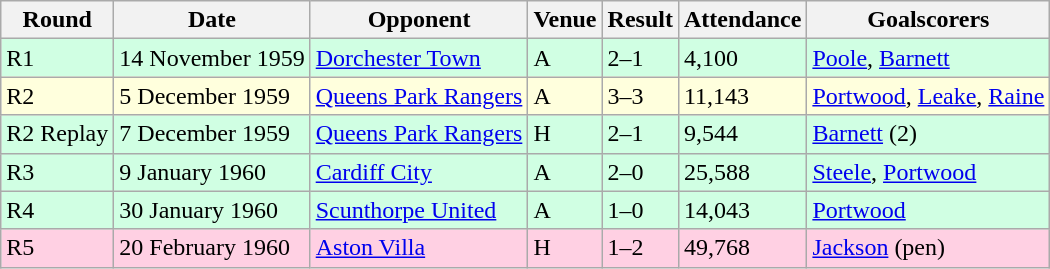<table class="wikitable">
<tr>
<th>Round</th>
<th>Date</th>
<th>Opponent</th>
<th>Venue</th>
<th>Result</th>
<th>Attendance</th>
<th>Goalscorers</th>
</tr>
<tr style="background-color: #d0ffe3;">
<td>R1</td>
<td>14 November 1959</td>
<td><a href='#'>Dorchester Town</a></td>
<td>A</td>
<td>2–1</td>
<td>4,100</td>
<td><a href='#'>Poole</a>, <a href='#'>Barnett</a></td>
</tr>
<tr style="background-color: #ffffdd;">
<td>R2</td>
<td>5 December 1959</td>
<td><a href='#'>Queens Park Rangers</a></td>
<td>A</td>
<td>3–3</td>
<td>11,143</td>
<td><a href='#'>Portwood</a>, <a href='#'>Leake</a>, <a href='#'>Raine</a></td>
</tr>
<tr style="background-color: #d0ffe3;">
<td>R2 Replay</td>
<td>7 December 1959</td>
<td><a href='#'>Queens Park Rangers</a></td>
<td>H</td>
<td>2–1</td>
<td>9,544</td>
<td><a href='#'>Barnett</a> (2)</td>
</tr>
<tr style="background-color: #d0ffe3;">
<td>R3</td>
<td>9 January 1960</td>
<td><a href='#'>Cardiff City</a></td>
<td>A</td>
<td>2–0</td>
<td>25,588</td>
<td><a href='#'>Steele</a>, <a href='#'>Portwood</a></td>
</tr>
<tr style="background-color: #d0ffe3;">
<td>R4</td>
<td>30 January 1960</td>
<td><a href='#'>Scunthorpe United</a></td>
<td>A</td>
<td>1–0</td>
<td>14,043</td>
<td><a href='#'>Portwood</a></td>
</tr>
<tr style="background-color: #ffd0e3;">
<td>R5</td>
<td>20 February 1960</td>
<td><a href='#'>Aston Villa</a></td>
<td>H</td>
<td>1–2</td>
<td>49,768</td>
<td><a href='#'>Jackson</a> (pen)</td>
</tr>
</table>
